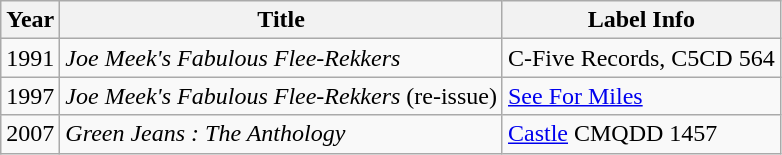<table class="wikitable">
<tr>
<th>Year</th>
<th>Title</th>
<th>Label Info</th>
</tr>
<tr>
<td>1991</td>
<td><em>Joe Meek's Fabulous Flee-Rekkers</em></td>
<td>C-Five Records, C5CD 564</td>
</tr>
<tr>
<td>1997</td>
<td><em>Joe Meek's Fabulous Flee-Rekkers</em> (re-issue)</td>
<td><a href='#'>See For Miles</a></td>
</tr>
<tr>
<td>2007</td>
<td><em>Green Jeans : The Anthology</em></td>
<td><a href='#'>Castle</a> CMQDD 1457</td>
</tr>
</table>
